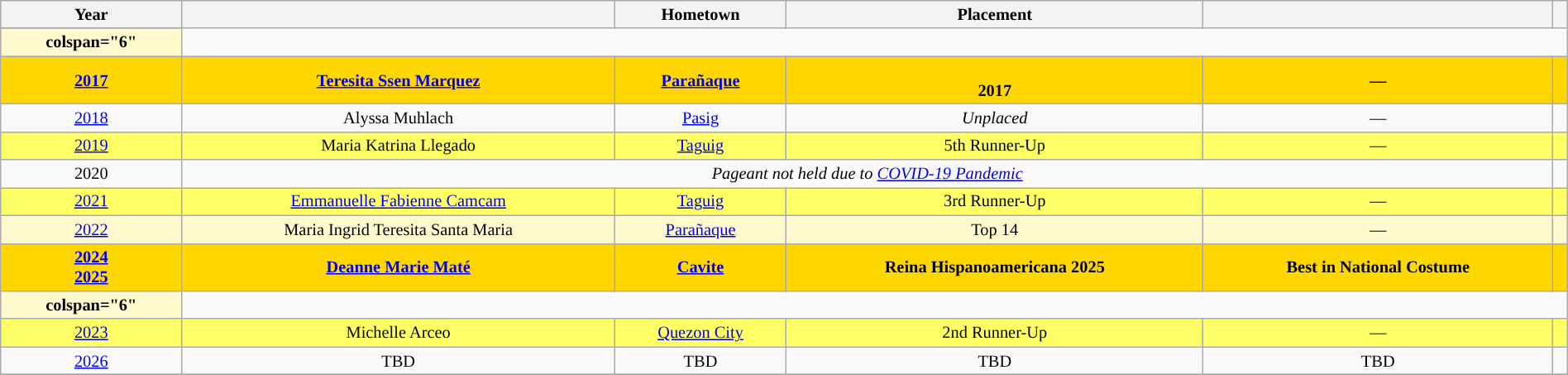<table class="wikitable sortable" style="font-size: 85%; text-align:center; width:100%;">
<tr>
<th>Year</th>
<th></th>
<th>Hometown</th>
<th>Placement</th>
<th></th>
<th></th>
</tr>
<tr>
</tr>
<tr style="background-color:#FFFACD; font-weight: bold">
<td>colspan="6" </td>
</tr>
<tr style="background:gold; font-weight:bold">
<td><a href='#'>2017</a></td>
<td><a href='#'>Teresita Ssen Marquez</a></td>
<td><a href='#'>Parañaque</a></td>
<td><br>2017</td>
<td>—</td>
<td></td>
</tr>
<tr>
<td><a href='#'>2018</a></td>
<td>Alyssa Muhlach</td>
<td><a href='#'>Pasig</a></td>
<td><em>Unplaced</em></td>
<td>—</td>
<td></td>
</tr>
<tr style="background:#FFFF66">
<td><a href='#'>2019</a></td>
<td>Maria Katrina Llegado</td>
<td><a href='#'>Taguig</a></td>
<td>5th Runner-Up</td>
<td>—</td>
<td></td>
</tr>
<tr>
<td>2020</td>
<td colspan="4"><em>Pageant not held due to <a href='#'>COVID-19 Pandemic</a></em></td>
<td></td>
</tr>
<tr style="background:#FFFF66">
<td><a href='#'>2021</a></td>
<td><a href='#'>Emmanuelle Fabienne Camcam</a></td>
<td><a href='#'>Taguig</a></td>
<td>3rd Runner-Up</td>
<td>—</td>
<td></td>
</tr>
<tr style="background:#FFFACD;">
<td><a href='#'>2022</a></td>
<td>Maria Ingrid Teresita Santa Maria</td>
<td><a href='#'>Parañaque</a></td>
<td>Top 14</td>
<td>—</td>
<td></td>
</tr>
<tr style="background:gold; font-weight:bold">
<td><a href='#'>2024 <br> 2025</a></td>
<td><a href='#'>Deanne Marie Maté</a></td>
<td><a href='#'>Cavite</a></td>
<td>Reina Hispanoamericana 2025</td>
<td>Best in National Costume</td>
<td></td>
</tr>
<tr style="background-color:#FFFACD; font-weight: bold">
<td>colspan="6" </td>
</tr>
<tr style="background:#FFFF66">
<td><a href='#'>2023</a></td>
<td>Michelle Arceo</td>
<td><a href='#'>Quezon City</a></td>
<td>2nd Runner-Up</td>
<td>—</td>
<td></td>
</tr>
<tr>
<td><a href='#'>2026</a></td>
<td>TBD</td>
<td>TBD</td>
<td>TBD</td>
<td>TBD</td>
<td></td>
</tr>
<tr>
</tr>
</table>
